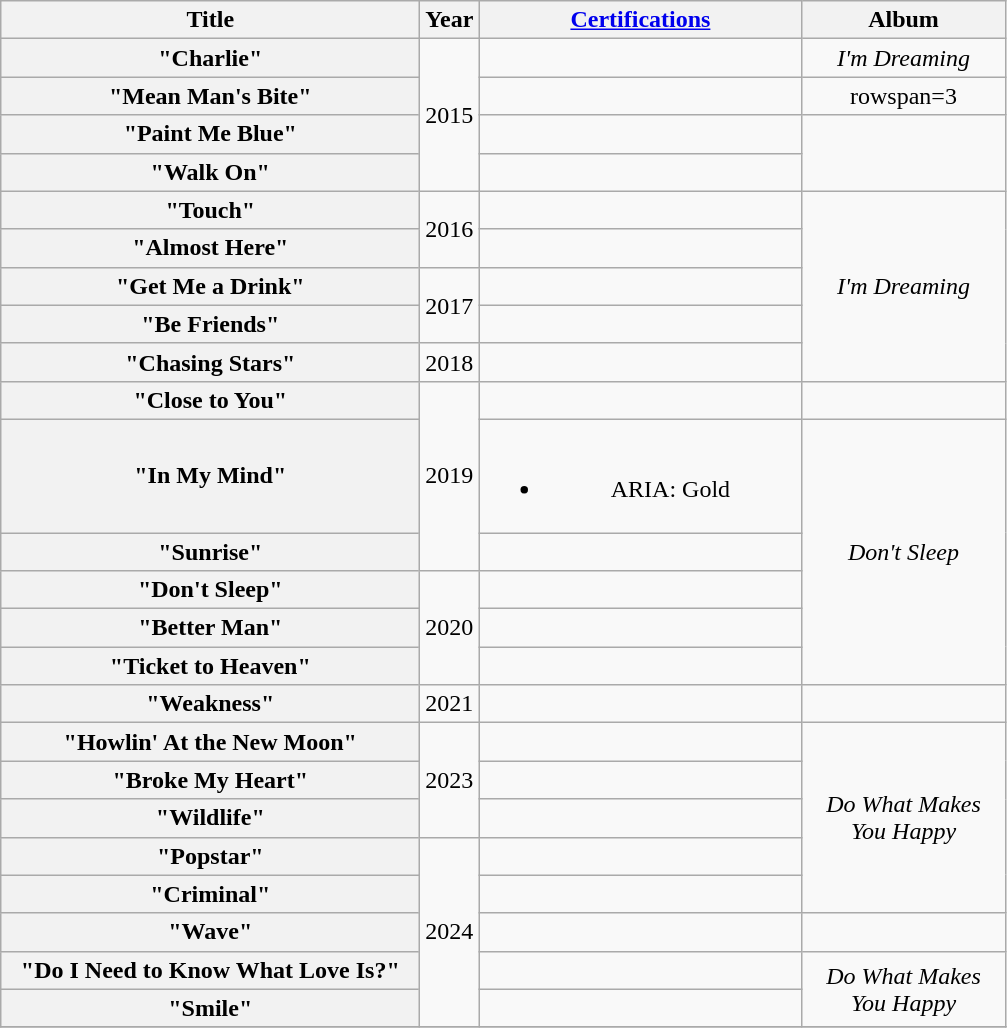<table class="wikitable plainrowheaders" style="text-align:center;">
<tr>
<th scope="col" style="width:17em;">Title</th>
<th scope="col" style="width:1em;">Year</th>
<th style="width:13em;"><a href='#'>Certifications</a></th>
<th scope="col" style="width:8em;">Album</th>
</tr>
<tr>
<th scope="row">"Charlie"</th>
<td rowspan="4">2015</td>
<td></td>
<td><em>I'm Dreaming</em></td>
</tr>
<tr>
<th scope="row">"Mean Man's Bite"<br></th>
<td></td>
<td>rowspan=3 </td>
</tr>
<tr>
<th scope="row">"Paint Me Blue"<br></th>
<td></td>
</tr>
<tr>
<th scope="row">"Walk On"<br></th>
<td></td>
</tr>
<tr>
<th scope="row">"Touch"<br></th>
<td rowspan="2">2016</td>
<td></td>
<td rowspan="5"><em>I'm Dreaming</em></td>
</tr>
<tr>
<th scope="row">"Almost Here"<br></th>
</tr>
<tr>
<th scope="row">"Get Me a Drink"<br></th>
<td rowspan="2">2017</td>
<td></td>
</tr>
<tr>
<th scope="row">"Be Friends"<br></th>
<td></td>
</tr>
<tr>
<th scope="row">"Chasing Stars"<br></th>
<td>2018</td>
<td></td>
</tr>
<tr>
<th scope="row">"Close to You"<br></th>
<td rowspan="3">2019</td>
<td></td>
<td></td>
</tr>
<tr>
<th scope="row">"In My Mind"<br></th>
<td><br><ul><li>ARIA: Gold</li></ul></td>
<td rowspan="5"><em>Don't Sleep</em></td>
</tr>
<tr>
<th scope="row">"Sunrise"<br></th>
<td></td>
</tr>
<tr>
<th scope="row">"Don't Sleep"<br></th>
<td rowspan="3">2020</td>
<td></td>
</tr>
<tr>
<th scope="row">"Better Man"<br></th>
<td></td>
</tr>
<tr>
<th scope="row">"Ticket to Heaven"<br></th>
<td></td>
</tr>
<tr>
<th scope="row">"Weakness"<br></th>
<td>2021</td>
<td></td>
<td></td>
</tr>
<tr>
<th scope="row">"Howlin' At the New Moon"<br></th>
<td rowspan="3">2023</td>
<td></td>
<td rowspan="5"><em>Do What Makes You Happy</em></td>
</tr>
<tr>
<th scope="row">"Broke My Heart"<br></th>
<td></td>
</tr>
<tr>
<th scope="row">"Wildlife"</th>
<td></td>
</tr>
<tr>
<th scope="row">"Popstar"<br></th>
<td rowspan="5">2024</td>
<td></td>
</tr>
<tr>
<th scope="row">"Criminal"<br></th>
<td></td>
</tr>
<tr>
<th scope="row">"Wave"<br> </th>
<td></td>
<td></td>
</tr>
<tr>
<th scope="row">"Do I Need to Know What Love Is?"<br> </th>
<td></td>
<td rowspan="2"><em>Do What Makes You Happy</em></td>
</tr>
<tr>
<th scope="row">"Smile"</th>
<td></td>
</tr>
<tr>
</tr>
</table>
